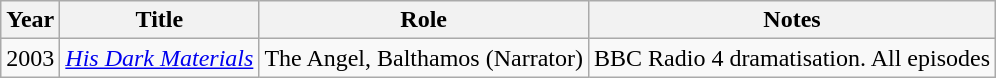<table class="wikitable sortable">
<tr>
<th>Year</th>
<th>Title</th>
<th>Role</th>
<th class="unsortable">Notes</th>
</tr>
<tr>
<td>2003</td>
<td><em><a href='#'>His Dark Materials</a></em></td>
<td>The Angel, Balthamos (Narrator)</td>
<td>BBC Radio 4 dramatisation. All episodes</td>
</tr>
</table>
